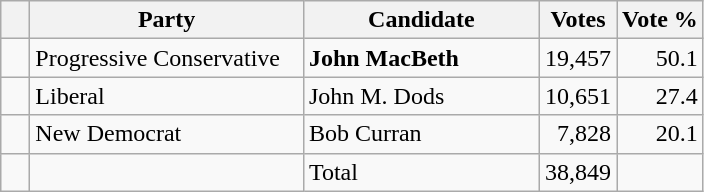<table class="wikitable">
<tr>
<th></th>
<th scope="col" width="175">Party</th>
<th scope="col" width="150">Candidate</th>
<th>Votes</th>
<th>Vote %</th>
</tr>
<tr>
<td>   </td>
<td>Progressive Conservative</td>
<td><strong>John MacBeth</strong></td>
<td align=right>19,457</td>
<td align=right>50.1</td>
</tr>
<tr>
<td>   </td>
<td>Liberal</td>
<td>John M. Dods</td>
<td align=right>10,651</td>
<td align=right>27.4</td>
</tr>
<tr>
<td>   </td>
<td>New Democrat</td>
<td>Bob Curran</td>
<td align=right>7,828</td>
<td align=right>20.1<br>
</td>
</tr>
<tr |>
<td></td>
<td></td>
<td>Total</td>
<td align=right>38,849</td>
<td></td>
</tr>
</table>
